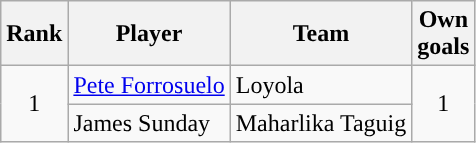<table class="wikitable">
<tr>
<th>Rank</th>
<th>Player</th>
<th>Team</th>
<th>Own<br>goals</th>
</tr>
<tr>
<td rowspan="2" style="text-align:center;">1</td>
<td> <a href='#'>Pete Forrosuelo</a></td>
<td>Loyola</td>
<td rowspan="2" style="text-align:center;">1</td>
</tr>
<tr>
<td> James Sunday</td>
<td>Maharlika Taguig</td>
</tr>
</table>
